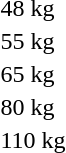<table>
<tr>
<td>48 kg<br></td>
<td></td>
<td></td>
<td></td>
</tr>
<tr>
<td>55 kg<br></td>
<td></td>
<td></td>
<td></td>
</tr>
<tr>
<td>65 kg<br></td>
<td></td>
<td></td>
<td></td>
</tr>
<tr>
<td>80 kg<br></td>
<td></td>
<td></td>
<td></td>
</tr>
<tr>
<td>110 kg<br></td>
<td></td>
<td></td>
<td></td>
</tr>
<tr>
</tr>
</table>
